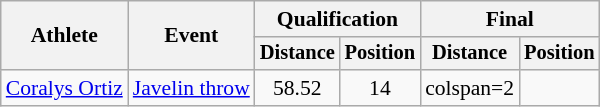<table class=wikitable style="font-size:90%">
<tr>
<th rowspan="2">Athlete</th>
<th rowspan="2">Event</th>
<th colspan="2">Qualification</th>
<th colspan="2">Final</th>
</tr>
<tr style="font-size:95%">
<th>Distance</th>
<th>Position</th>
<th>Distance</th>
<th>Position</th>
</tr>
<tr style=text-align:center>
<td style=text-align:left><a href='#'>Coralys Ortiz</a></td>
<td style=text-align:left><a href='#'>Javelin throw</a></td>
<td>58.52</td>
<td>14</td>
<td>colspan=2 </td>
</tr>
</table>
